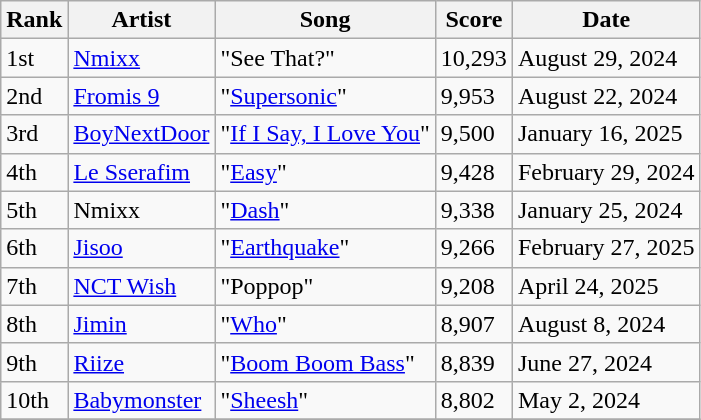<table class="wikitable">
<tr>
<th style=text-align:center>Rank</th>
<th style=text-align:center>Artist</th>
<th style=text-align:center>Song</th>
<th style=text-align:center>Score</th>
<th style=text-align:center>Date</th>
</tr>
<tr>
<td>1st</td>
<td><a href='#'>Nmixx</a></td>
<td>"See That?"</td>
<td>10,293</td>
<td>August 29, 2024</td>
</tr>
<tr>
<td>2nd</td>
<td><a href='#'>Fromis 9</a></td>
<td>"<a href='#'>Supersonic</a>"</td>
<td>9,953</td>
<td>August 22, 2024</td>
</tr>
<tr>
<td>3rd</td>
<td><a href='#'>BoyNextDoor</a></td>
<td>"<a href='#'>If I Say, I Love You</a>"</td>
<td>9,500</td>
<td>January 16, 2025</td>
</tr>
<tr>
<td>4th</td>
<td><a href='#'>Le Sserafim</a></td>
<td>"<a href='#'>Easy</a>"</td>
<td>9,428</td>
<td>February 29, 2024</td>
</tr>
<tr>
<td>5th</td>
<td>Nmixx</td>
<td>"<a href='#'>Dash</a>"</td>
<td>9,338</td>
<td>January 25, 2024</td>
</tr>
<tr>
<td>6th</td>
<td><a href='#'>Jisoo</a></td>
<td>"<a href='#'>Earthquake</a>"</td>
<td>9,266</td>
<td>February 27, 2025</td>
</tr>
<tr>
<td>7th</td>
<td><a href='#'>NCT Wish</a></td>
<td>"Poppop"</td>
<td>9,208</td>
<td>April 24, 2025</td>
</tr>
<tr>
<td>8th</td>
<td><a href='#'>Jimin</a></td>
<td>"<a href='#'>Who</a>"</td>
<td>8,907</td>
<td>August 8, 2024</td>
</tr>
<tr>
<td>9th</td>
<td><a href='#'>Riize</a></td>
<td>"<a href='#'>Boom Boom Bass</a>"</td>
<td>8,839</td>
<td>June 27, 2024</td>
</tr>
<tr>
<td>10th</td>
<td><a href='#'>Babymonster</a></td>
<td>"<a href='#'>Sheesh</a>"</td>
<td>8,802</td>
<td>May 2, 2024</td>
</tr>
<tr>
</tr>
</table>
